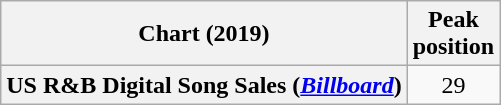<table class="wikitable plainrowheaders" style="text-align:center">
<tr>
<th scope="col">Chart (2019)</th>
<th scope="col">Peak<br>position</th>
</tr>
<tr>
<th scope="row">US R&B Digital Song Sales (<em><a href='#'>Billboard</a></em>)</th>
<td>29</td>
</tr>
</table>
